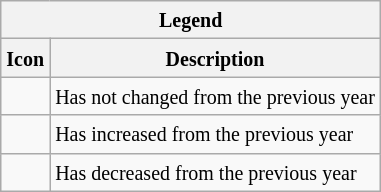<table class="wikitable">
<tr>
<th colspan="2"><small>Legend</small></th>
</tr>
<tr>
<th><small> Icon</small></th>
<th><small> Description</small></th>
</tr>
<tr>
<td></td>
<td><small>Has not changed from the previous year</small></td>
</tr>
<tr>
<td></td>
<td><small>Has increased from the previous year</small></td>
</tr>
<tr>
<td></td>
<td><small>Has decreased from the previous year</small></td>
</tr>
</table>
